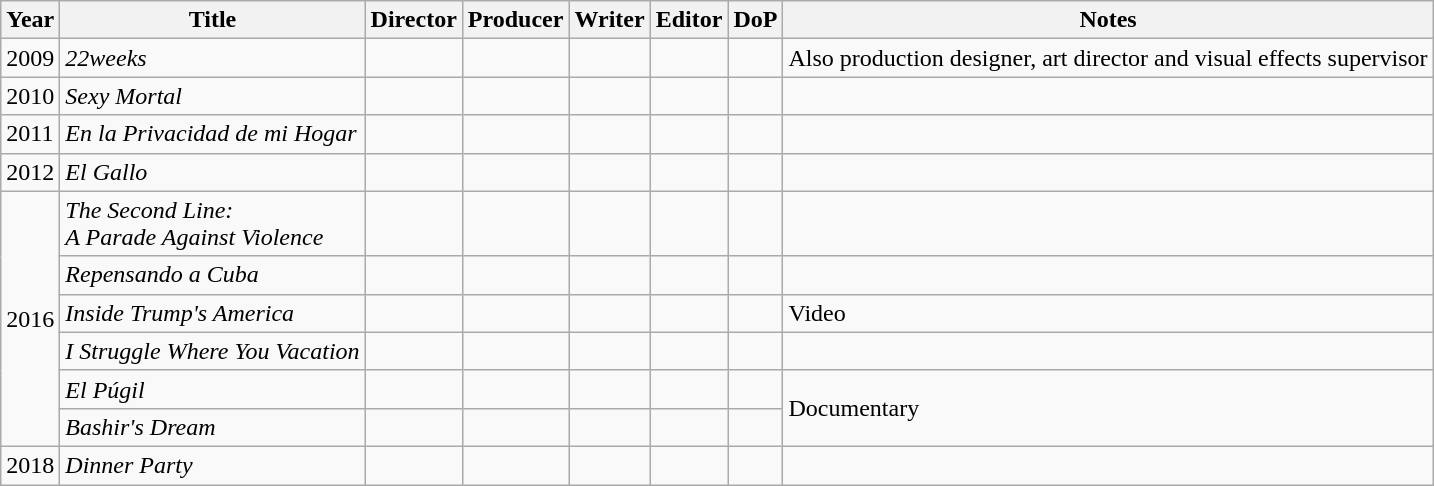<table class="wikitable">
<tr>
<th>Year</th>
<th>Title</th>
<th>Director</th>
<th>Producer</th>
<th>Writer</th>
<th>Editor</th>
<th>DoP</th>
<th>Notes</th>
</tr>
<tr>
<td>2009</td>
<td><em>22weeks</em></td>
<td></td>
<td></td>
<td></td>
<td></td>
<td></td>
<td>Also production designer, art director and visual effects supervisor</td>
</tr>
<tr>
<td>2010</td>
<td><em>Sexy Mortal</em></td>
<td></td>
<td></td>
<td></td>
<td></td>
<td></td>
<td></td>
</tr>
<tr>
<td>2011</td>
<td><em>En la Privacidad de mi Hogar</em></td>
<td></td>
<td></td>
<td></td>
<td></td>
<td></td>
<td></td>
</tr>
<tr>
<td>2012</td>
<td><em>El Gallo</em></td>
<td></td>
<td></td>
<td></td>
<td></td>
<td></td>
<td></td>
</tr>
<tr>
<td rowspan=6>2016</td>
<td><em>The Second Line:<br>A Parade Against Violence</em></td>
<td></td>
<td></td>
<td></td>
<td></td>
<td></td>
<td></td>
</tr>
<tr>
<td><em>Repensando a Cuba</em></td>
<td></td>
<td></td>
<td></td>
<td></td>
<td></td>
<td></td>
</tr>
<tr>
<td><em>Inside Trump's America</em></td>
<td></td>
<td></td>
<td></td>
<td></td>
<td></td>
<td>Video</td>
</tr>
<tr>
<td><em>I Struggle Where You Vacation</em></td>
<td></td>
<td></td>
<td></td>
<td></td>
<td></td>
<td></td>
</tr>
<tr>
<td><em>El Púgil</em></td>
<td></td>
<td></td>
<td></td>
<td></td>
<td></td>
<td rowspan=2>Documentary</td>
</tr>
<tr>
<td><em>Bashir's Dream</em></td>
<td></td>
<td></td>
<td></td>
<td></td>
<td></td>
</tr>
<tr>
<td>2018</td>
<td><em>Dinner Party</em></td>
<td></td>
<td></td>
<td></td>
<td></td>
<td></td>
<td></td>
</tr>
</table>
